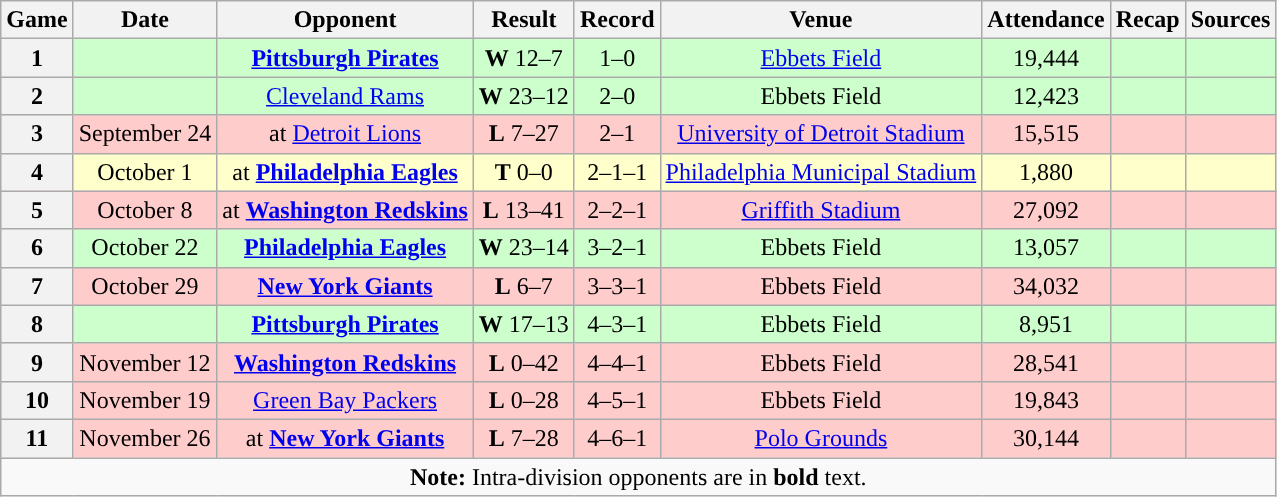<table class="wikitable" style="text-align:center">
<tr>
<th>Game</th>
<th>Date</th>
<th>Opponent</th>
<th>Result</th>
<th>Record</th>
<th>Venue</th>
<th>Attendance</th>
<th>Recap</th>
<th>Sources</th>
</tr>
<tr style="background:#cfc">
<th>1</th>
<td></td>
<td><strong><a href='#'>Pittsburgh Pirates</a></strong></td>
<td><strong>W</strong> 12–7</td>
<td>1–0</td>
<td><a href='#'>Ebbets Field</a></td>
<td>19,444</td>
<td></td>
<td></td>
</tr>
<tr style="background:#cfc">
<th>2</th>
<td></td>
<td><a href='#'>Cleveland Rams</a></td>
<td><strong>W</strong> 23–12</td>
<td>2–0</td>
<td>Ebbets Field</td>
<td>12,423</td>
<td></td>
<td></td>
</tr>
<tr style="background:#fcc">
<th>3</th>
<td>September 24</td>
<td>at <a href='#'>Detroit Lions</a></td>
<td><strong>L</strong> 7–27</td>
<td>2–1</td>
<td><a href='#'>University of Detroit Stadium</a></td>
<td>15,515</td>
<td></td>
<td></td>
</tr>
<tr style="background:#ffc">
<th>4</th>
<td>October 1</td>
<td>at <strong><a href='#'>Philadelphia Eagles</a></strong></td>
<td><strong>T</strong> 0–0</td>
<td>2–1–1</td>
<td><a href='#'>Philadelphia Municipal Stadium</a></td>
<td>1,880 </td>
<td></td>
<td></td>
</tr>
<tr style="background:#fcc">
<th>5</th>
<td>October 8</td>
<td>at <strong><a href='#'>Washington Redskins</a></strong></td>
<td><strong>L</strong> 13–41</td>
<td>2–2–1</td>
<td><a href='#'>Griffith Stadium</a></td>
<td>27,092</td>
<td></td>
<td></td>
</tr>
<tr style="background:#cfc">
<th>6</th>
<td>October 22</td>
<td><strong><a href='#'>Philadelphia Eagles</a></strong></td>
<td><strong>W</strong> 23–14</td>
<td>3–2–1</td>
<td>Ebbets Field</td>
<td>13,057</td>
<td></td>
<td></td>
</tr>
<tr style="background:#fcc">
<th>7</th>
<td>October 29</td>
<td><strong><a href='#'>New York Giants</a></strong></td>
<td><strong>L</strong> 6–7</td>
<td>3–3–1</td>
<td>Ebbets Field</td>
<td>34,032</td>
<td></td>
<td></td>
</tr>
<tr style="background:#cfc">
<th>8</th>
<td></td>
<td><strong><a href='#'>Pittsburgh Pirates</a></strong></td>
<td><strong>W</strong> 17–13</td>
<td>4–3–1</td>
<td>Ebbets Field</td>
<td>8,951</td>
<td></td>
<td></td>
</tr>
<tr style="background:#fcc">
<th>9</th>
<td>November 12</td>
<td><strong><a href='#'>Washington Redskins</a></strong></td>
<td><strong>L</strong> 0–42</td>
<td>4–4–1</td>
<td>Ebbets Field</td>
<td>28,541</td>
<td></td>
<td></td>
</tr>
<tr style="background:#fcc">
<th>10</th>
<td>November 19</td>
<td><a href='#'>Green Bay Packers</a></td>
<td><strong>L</strong> 0–28</td>
<td>4–5–1</td>
<td>Ebbets Field</td>
<td>19,843</td>
<td></td>
<td></td>
</tr>
<tr style="background:#fcc">
<th>11</th>
<td>November 26</td>
<td>at <strong><a href='#'>New York Giants</a></strong></td>
<td><strong>L</strong> 7–28</td>
<td>4–6–1</td>
<td><a href='#'>Polo Grounds</a></td>
<td>30,144</td>
<td></td>
<td></td>
</tr>
<tr>
<td colspan="10"><strong>Note:</strong> Intra-division opponents are in <strong>bold</strong> text.</td>
</tr>
</table>
